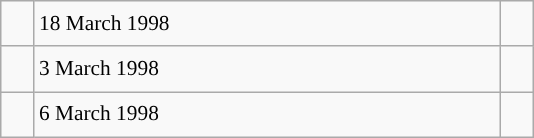<table class="wikitable" style="font-size: 89%; float: left; width: 25em; margin-right: 1em; line-height: 1.65em !important;">
<tr>
<td></td>
<td>18 March 1998</td>
<td></td>
</tr>
<tr>
<td></td>
<td>3 March 1998</td>
<td></td>
</tr>
<tr>
<td></td>
<td>6 March 1998</td>
<td></td>
</tr>
</table>
